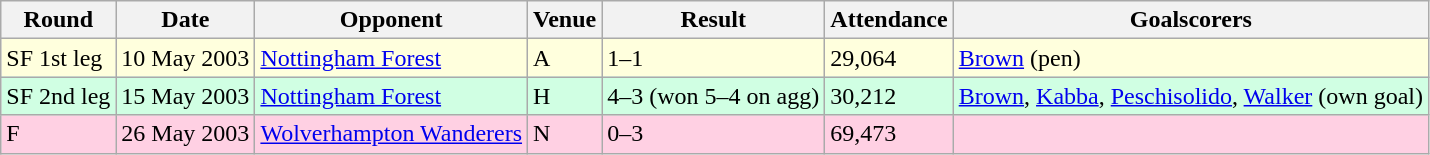<table class="wikitable">
<tr>
<th>Round</th>
<th>Date</th>
<th>Opponent</th>
<th>Venue</th>
<th>Result</th>
<th>Attendance</th>
<th>Goalscorers</th>
</tr>
<tr style="background-color: #ffffdd;">
<td>SF 1st leg</td>
<td>10 May 2003</td>
<td><a href='#'>Nottingham Forest</a></td>
<td>A</td>
<td>1–1</td>
<td>29,064</td>
<td><a href='#'>Brown</a> (pen)</td>
</tr>
<tr style="background-color: #d0ffe3;">
<td>SF 2nd leg</td>
<td>15 May 2003</td>
<td><a href='#'>Nottingham Forest</a></td>
<td>H</td>
<td>4–3 (won 5–4 on agg)</td>
<td>30,212</td>
<td><a href='#'>Brown</a>, <a href='#'>Kabba</a>, <a href='#'>Peschisolido</a>, <a href='#'>Walker</a> (own goal)</td>
</tr>
<tr style="background-color: #ffd0e3;">
<td>F</td>
<td>26 May 2003</td>
<td><a href='#'>Wolverhampton Wanderers</a></td>
<td>N</td>
<td>0–3</td>
<td>69,473</td>
<td></td>
</tr>
</table>
